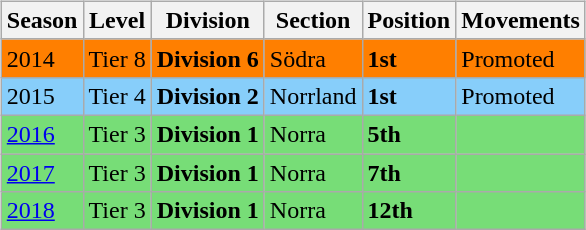<table>
<tr>
<td valign="top" width=0%><br><table class="wikitable">
<tr style="background:#f0f6fa;">
<th><strong>Season</strong></th>
<th><strong>Level</strong></th>
<th><strong>Division</strong></th>
<th><strong>Section</strong></th>
<th><strong>Position</strong></th>
<th><strong>Movements</strong></th>
</tr>
<tr>
<td style="background:#FF7F00;">2014</td>
<td style="background:#FF7F00;">Tier 8</td>
<td style="background:#FF7F00;"><strong>Division 6</strong></td>
<td style="background:#FF7F00;">Södra</td>
<td style="background:#FF7F00;"><strong>1st</strong></td>
<td style="background:#FF7F00;">Promoted</td>
</tr>
<tr>
<td style="background:#87CEFA;">2015</td>
<td style="background:#87CEFA;">Tier 4</td>
<td style="background:#87CEFA;"><strong>Division 2</strong></td>
<td style="background:#87CEFA;">Norrland</td>
<td style="background:#87CEFA;"><strong>1st</strong></td>
<td style="background:#87CEFA;">Promoted</td>
</tr>
<tr>
<td style="background:#77DD77;"><a href='#'>2016</a></td>
<td style="background:#77DD77;">Tier 3</td>
<td style="background:#77DD77;"><strong>Division 1</strong></td>
<td style="background:#77DD77;">Norra</td>
<td style="background:#77DD77;"><strong>5th</strong></td>
<td style="background:#77DD77;"></td>
</tr>
<tr>
<td style="background:#77DD77;"><a href='#'>2017</a></td>
<td style="background:#77DD77;">Tier 3</td>
<td style="background:#77DD77;"><strong>Division 1</strong></td>
<td style="background:#77DD77;">Norra</td>
<td style="background:#77DD77;"><strong>7th</strong></td>
<td style="background:#77DD77;"></td>
</tr>
<tr>
<td style="background:#77DD77;"><a href='#'>2018</a></td>
<td style="background:#77DD77;">Tier 3</td>
<td style="background:#77DD77;"><strong>Division 1</strong></td>
<td style="background:#77DD77;">Norra</td>
<td style="background:#77DD77;"><strong>12th</strong></td>
<td style="background:#77DD77;"></td>
</tr>
</table>
</td>
</tr>
</table>
